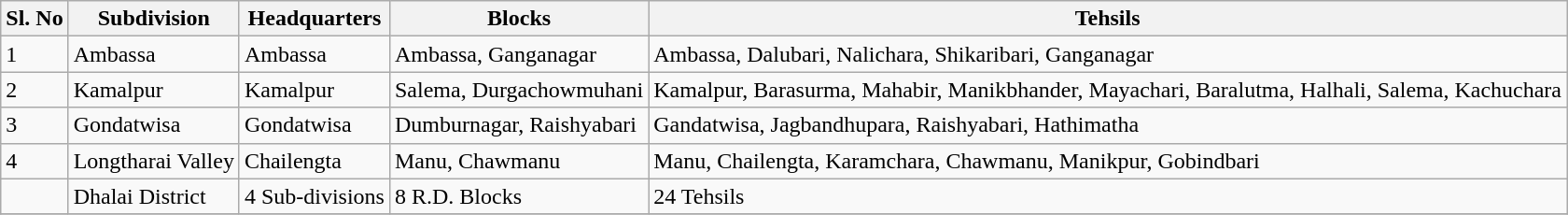<table class="wikitable">
<tr>
<th>Sl. No</th>
<th>Subdivision</th>
<th>Headquarters</th>
<th>Blocks</th>
<th>Tehsils</th>
</tr>
<tr>
<td>1</td>
<td>Ambassa</td>
<td>Ambassa</td>
<td>Ambassa, Ganganagar</td>
<td>Ambassa, Dalubari, Nalichara, Shikaribari, Ganganagar</td>
</tr>
<tr>
<td>2</td>
<td>Kamalpur</td>
<td>Kamalpur</td>
<td>Salema, Durgachowmuhani</td>
<td>Kamalpur, Barasurma, Mahabir, Manikbhander, Mayachari, Baralutma, Halhali, Salema, Kachuchara</td>
</tr>
<tr>
<td>3</td>
<td>Gondatwisa</td>
<td>Gondatwisa</td>
<td>Dumburnagar, Raishyabari</td>
<td>Gandatwisa, Jagbandhupara, Raishyabari, Hathimatha</td>
</tr>
<tr>
<td>4</td>
<td>Longtharai Valley</td>
<td>Chailengta</td>
<td>Manu, Chawmanu</td>
<td>Manu, Chailengta, Karamchara, Chawmanu, Manikpur, Gobindbari</td>
</tr>
<tr>
<td></td>
<td>Dhalai District</td>
<td>4 Sub-divisions</td>
<td>8 R.D. Blocks</td>
<td>24 Tehsils</td>
</tr>
<tr>
</tr>
</table>
